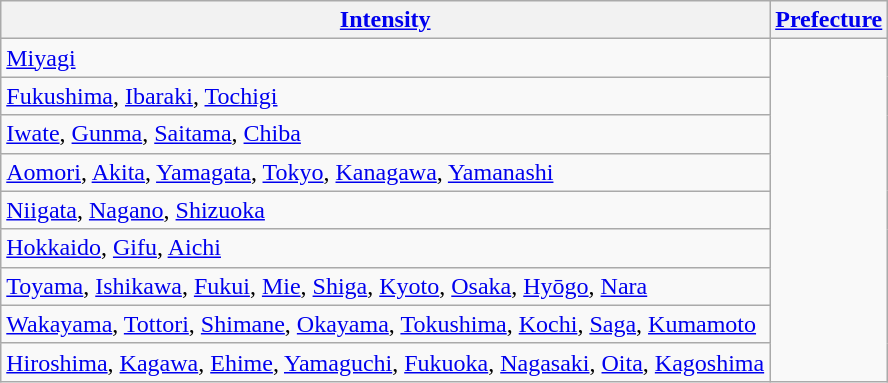<table class="wikitable">
<tr>
<th><a href='#'>Intensity</a></th>
<th><a href='#'>Prefecture</a></th>
</tr>
<tr>
<td><a href='#'>Miyagi</a></td>
</tr>
<tr>
<td><a href='#'>Fukushima</a>, <a href='#'>Ibaraki</a>, <a href='#'>Tochigi</a></td>
</tr>
<tr>
<td><a href='#'>Iwate</a>, <a href='#'>Gunma</a>, <a href='#'>Saitama</a>, <a href='#'>Chiba</a></td>
</tr>
<tr>
<td><a href='#'>Aomori</a>, <a href='#'>Akita</a>, <a href='#'>Yamagata</a>, <a href='#'>Tokyo</a>, <a href='#'>Kanagawa</a>, <a href='#'>Yamanashi</a></td>
</tr>
<tr>
<td><a href='#'>Niigata</a>, <a href='#'>Nagano</a>, <a href='#'>Shizuoka</a></td>
</tr>
<tr>
<td><a href='#'>Hokkaido</a>, <a href='#'>Gifu</a>, <a href='#'>Aichi</a></td>
</tr>
<tr>
<td><a href='#'>Toyama</a>, <a href='#'>Ishikawa</a>, <a href='#'>Fukui</a>, <a href='#'>Mie</a>, <a href='#'>Shiga</a>, <a href='#'>Kyoto</a>, <a href='#'>Osaka</a>, <a href='#'>Hyōgo</a>, <a href='#'>Nara</a></td>
</tr>
<tr>
<td><a href='#'>Wakayama</a>, <a href='#'>Tottori</a>, <a href='#'>Shimane</a>, <a href='#'>Okayama</a>, <a href='#'>Tokushima</a>, <a href='#'>Kochi</a>, <a href='#'>Saga</a>, <a href='#'>Kumamoto</a></td>
</tr>
<tr>
<td><a href='#'>Hiroshima</a>, <a href='#'>Kagawa</a>, <a href='#'>Ehime</a>, <a href='#'>Yamaguchi</a>, <a href='#'>Fukuoka</a>, <a href='#'>Nagasaki</a>, <a href='#'>Oita</a>, <a href='#'>Kagoshima</a></td>
</tr>
</table>
